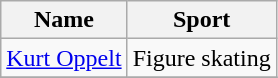<table class="wikitable">
<tr>
<th>Name</th>
<th>Sport</th>
</tr>
<tr>
<td> <a href='#'>Kurt Oppelt</a></td>
<td>Figure skating</td>
</tr>
<tr>
</tr>
</table>
